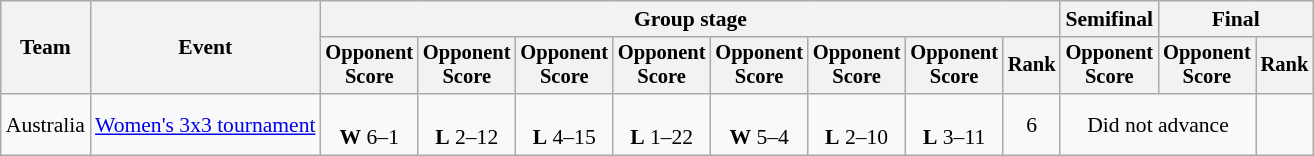<table class="wikitable" style="font-size:90%">
<tr>
<th rowspan=2>Team</th>
<th rowspan=2>Event</th>
<th colspan=8>Group stage</th>
<th>Semifinal</th>
<th colspan=2>Final</th>
</tr>
<tr style="font-size:95%">
<th>Opponent<br>Score</th>
<th>Opponent<br>Score</th>
<th>Opponent<br>Score</th>
<th>Opponent<br>Score</th>
<th>Opponent<br>Score</th>
<th>Opponent<br>Score</th>
<th>Opponent<br>Score</th>
<th>Rank</th>
<th>Opponent<br>Score</th>
<th>Opponent<br>Score</th>
<th>Rank</th>
</tr>
<tr align=center>
<td align=left>Australia</td>
<td align=left><a href='#'>Women's 3x3 tournament</a></td>
<td><br><strong>W</strong> 6–1</td>
<td><br><strong>L</strong> 2–12</td>
<td><br><strong>L</strong> 4–15</td>
<td><br><strong>L</strong> 1–22</td>
<td><br><strong>W</strong> 5–4</td>
<td><br><strong>L</strong> 2–10</td>
<td><br><strong>L</strong> 3–11</td>
<td>6</td>
<td colspan=2>Did not advance</td>
<td></td>
</tr>
</table>
